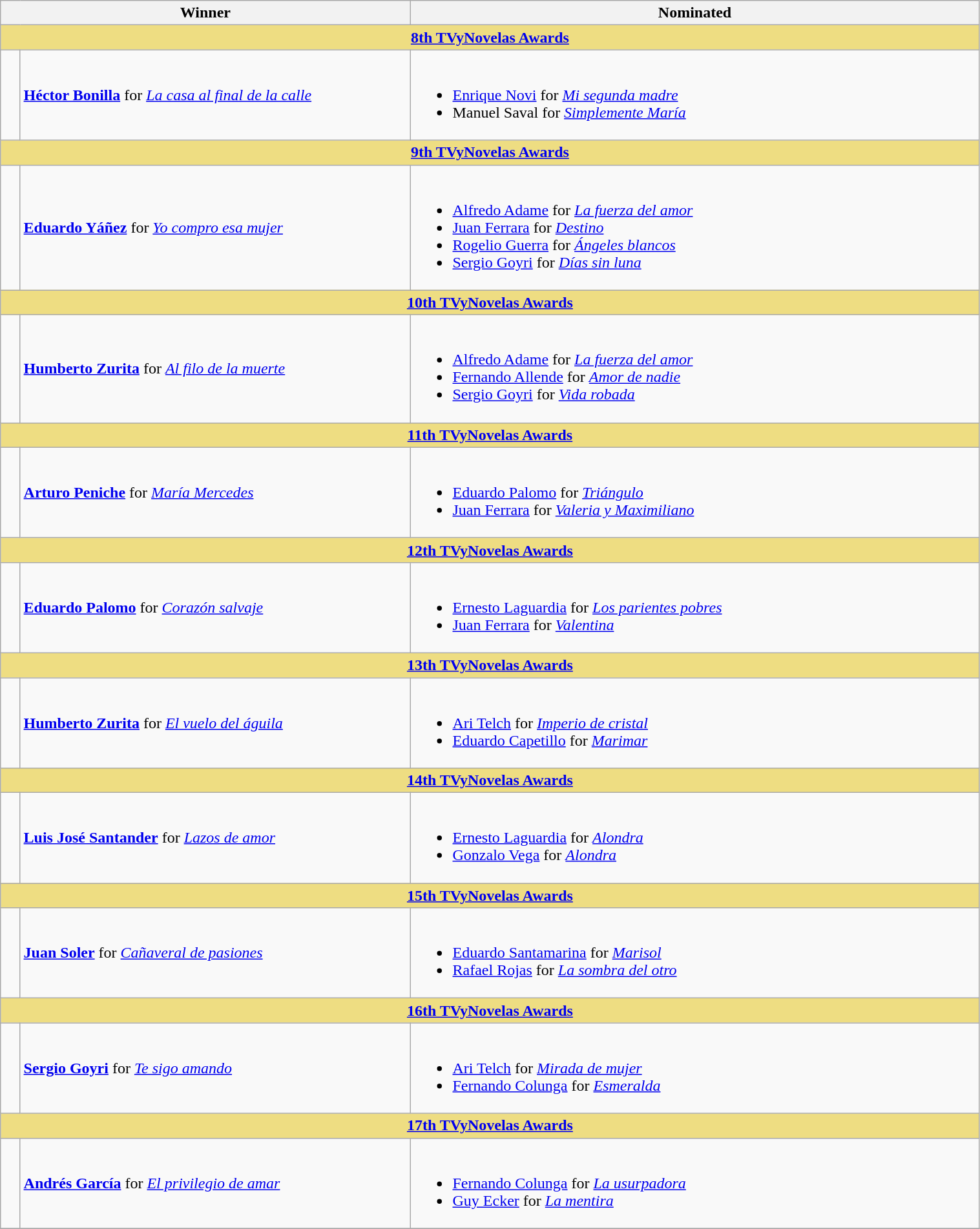<table class="wikitable" width=80%>
<tr align=center>
<th width="150px;" colspan=2; align="center">Winner</th>
<th width="580px;" align="center">Nominated</th>
</tr>
<tr>
<th colspan=9 style="background:#EEDD82;"  align="center"><strong><a href='#'>8th TVyNovelas Awards</a></strong></th>
</tr>
<tr>
<td width=2%></td>
<td><strong><a href='#'>Héctor Bonilla</a></strong> for <em><a href='#'>La casa al final de la calle</a></em></td>
<td><br><ul><li><a href='#'>Enrique Novi</a> for <em><a href='#'>Mi segunda madre</a></em></li><li>Manuel Saval  for <em><a href='#'>Simplemente María</a></em></li></ul></td>
</tr>
<tr>
<th colspan=9 style="background:#EEDD82;"  align="center"><strong><a href='#'>9th TVyNovelas Awards</a></strong></th>
</tr>
<tr>
<td width=2%></td>
<td><strong><a href='#'>Eduardo Yáñez</a></strong> for <em><a href='#'>Yo compro esa mujer</a></em></td>
<td><br><ul><li><a href='#'>Alfredo Adame</a> for <em><a href='#'>La fuerza del amor</a></em></li><li><a href='#'>Juan Ferrara</a>  for <em><a href='#'>Destino</a></em></li><li><a href='#'>Rogelio Guerra</a>  for <em><a href='#'>Ángeles blancos</a></em></li><li><a href='#'>Sergio Goyri</a>  for <em><a href='#'>Días sin luna</a></em></li></ul></td>
</tr>
<tr>
<th colspan=9 style="background:#EEDD82;"  align="center"><strong><a href='#'>10th TVyNovelas Awards</a></strong></th>
</tr>
<tr>
<td width=2%></td>
<td><strong><a href='#'>Humberto Zurita</a></strong> for <em><a href='#'>Al filo de la muerte</a></em></td>
<td><br><ul><li><a href='#'>Alfredo Adame</a> for <em><a href='#'>La fuerza del amor</a></em></li><li><a href='#'>Fernando Allende</a>  for <em><a href='#'>Amor de nadie</a></em></li><li><a href='#'>Sergio Goyri</a>  for <em><a href='#'>Vida robada</a></em></li></ul></td>
</tr>
<tr>
<th colspan=9 style="background:#EEDD82;"  align="center"><strong><a href='#'>11th TVyNovelas Awards</a></strong></th>
</tr>
<tr>
<td width=2%></td>
<td><strong><a href='#'>Arturo Peniche</a></strong> for <em><a href='#'>María Mercedes</a></em></td>
<td><br><ul><li><a href='#'>Eduardo Palomo</a> for <em><a href='#'>Triángulo</a></em></li><li><a href='#'>Juan Ferrara</a>  for <em><a href='#'>Valeria y Maximiliano</a></em></li></ul></td>
</tr>
<tr>
<th colspan=9 style="background:#EEDD82;"  align="center"><strong><a href='#'>12th TVyNovelas Awards</a></strong></th>
</tr>
<tr>
<td width=2%></td>
<td><strong><a href='#'>Eduardo Palomo</a></strong> for <em><a href='#'>Corazón salvaje</a></em></td>
<td><br><ul><li><a href='#'>Ernesto Laguardia</a> for <em><a href='#'>Los parientes pobres</a></em></li><li><a href='#'>Juan Ferrara</a>  for <em><a href='#'>Valentina</a></em></li></ul></td>
</tr>
<tr>
<th colspan=9 style="background:#EEDD82;"  align="center"><strong><a href='#'>13th TVyNovelas Awards</a></strong></th>
</tr>
<tr>
<td width=2%></td>
<td><strong><a href='#'>Humberto Zurita</a></strong> for <em><a href='#'>El vuelo del águila</a></em></td>
<td><br><ul><li><a href='#'>Ari Telch</a> for <em><a href='#'>Imperio de cristal</a></em></li><li><a href='#'>Eduardo Capetillo</a>  for <em><a href='#'>Marimar</a></em></li></ul></td>
</tr>
<tr>
<th colspan=9 style="background:#EEDD82;"  align="center"><strong><a href='#'>14th TVyNovelas Awards</a></strong></th>
</tr>
<tr>
<td width=2%></td>
<td><strong><a href='#'>Luis José Santander</a></strong> for <em><a href='#'>Lazos de amor</a></em></td>
<td><br><ul><li><a href='#'>Ernesto Laguardia</a> for <em><a href='#'>Alondra</a></em></li><li><a href='#'>Gonzalo Vega</a>  for <em><a href='#'>Alondra</a></em></li></ul></td>
</tr>
<tr>
<th colspan=9 style="background:#EEDD82;"  align="center"><strong><a href='#'>15th TVyNovelas Awards</a></strong></th>
</tr>
<tr>
<td width=2%></td>
<td><strong><a href='#'>Juan Soler</a></strong> for <em><a href='#'>Cañaveral de pasiones</a></em></td>
<td><br><ul><li><a href='#'>Eduardo Santamarina</a> for <em><a href='#'>Marisol</a></em></li><li><a href='#'>Rafael Rojas</a>  for <em><a href='#'>La sombra del otro</a></em></li></ul></td>
</tr>
<tr>
<th colspan=9 style="background:#EEDD82;"  align="center"><strong><a href='#'>16th TVyNovelas Awards</a></strong></th>
</tr>
<tr>
<td width=2%></td>
<td><strong><a href='#'>Sergio Goyri</a></strong> for <em><a href='#'>Te sigo amando</a></em></td>
<td><br><ul><li><a href='#'>Ari Telch</a> for <em><a href='#'>Mirada de mujer</a></em></li><li><a href='#'>Fernando Colunga</a>  for <em><a href='#'>Esmeralda</a></em></li></ul></td>
</tr>
<tr>
<th colspan=9 style="background:#EEDD82;"  align="center"><strong><a href='#'>17th TVyNovelas Awards</a></strong></th>
</tr>
<tr>
<td width=2%></td>
<td><strong><a href='#'>Andrés García</a></strong> for <em><a href='#'>El privilegio de amar</a></em></td>
<td><br><ul><li><a href='#'>Fernando Colunga</a> for <em><a href='#'>La usurpadora</a></em></li><li><a href='#'>Guy Ecker</a>  for <em><a href='#'>La mentira</a></em></li></ul></td>
</tr>
<tr>
</tr>
</table>
